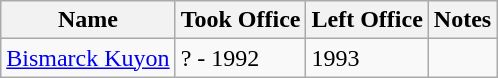<table class="wikitable">
<tr>
<th>Name</th>
<th>Took Office</th>
<th>Left Office</th>
<th>Notes</th>
</tr>
<tr>
<td><a href='#'>Bismarck Kuyon</a></td>
<td>? - 1992</td>
<td>1993</td>
<td></td>
</tr>
</table>
